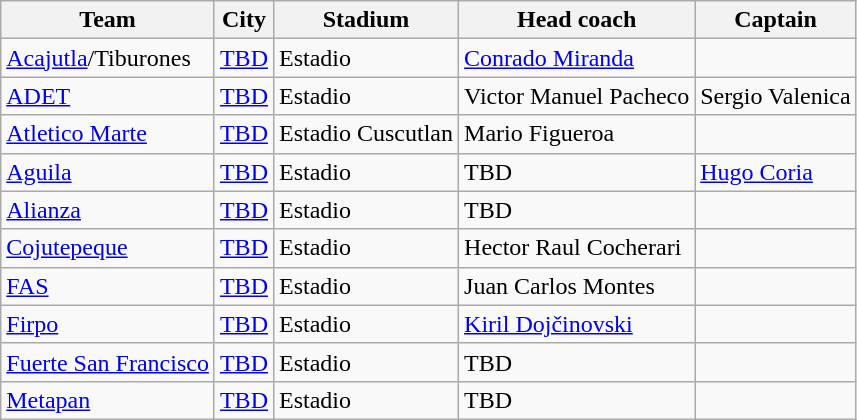<table class="wikitable">
<tr>
<th>Team</th>
<th>City</th>
<th>Stadium</th>
<th>Head coach</th>
<th>Captain</th>
</tr>
<tr>
<td><a href='#'>Acajutla</a>/Tiburones</td>
<td><a href='#'>TBD</a></td>
<td>Estadio</td>
<td> <a href='#'>Conrado Miranda</a></td>
<td></td>
</tr>
<tr>
<td><a href='#'>ADET</a></td>
<td><a href='#'>TBD</a></td>
<td>Estadio</td>
<td> Victor Manuel Pacheco</td>
<td> Sergio Valenica</td>
</tr>
<tr>
<td><a href='#'>Atletico Marte</a></td>
<td><a href='#'>TBD</a></td>
<td>Estadio Cuscutlan</td>
<td> Mario Figueroa</td>
<td></td>
</tr>
<tr>
<td><a href='#'>Aguila</a></td>
<td><a href='#'>TBD</a></td>
<td>Estadio</td>
<td> TBD</td>
<td> <a href='#'>Hugo Coria</a></td>
</tr>
<tr>
<td><a href='#'>Alianza</a></td>
<td><a href='#'>TBD</a></td>
<td>Estadio</td>
<td> TBD</td>
<td></td>
</tr>
<tr>
<td><a href='#'>Cojutepeque</a></td>
<td><a href='#'>TBD</a></td>
<td>Estadio</td>
<td> Hector Raul Cocherari</td>
<td></td>
</tr>
<tr>
<td><a href='#'>FAS</a></td>
<td><a href='#'>TBD</a></td>
<td>Estadio</td>
<td> Juan Carlos Montes</td>
<td></td>
</tr>
<tr>
<td><a href='#'>Firpo</a></td>
<td><a href='#'>TBD</a></td>
<td>Estadio</td>
<td> <a href='#'>Kiril Dojčinovski</a></td>
<td></td>
</tr>
<tr>
<td><a href='#'>Fuerte San Francisco</a></td>
<td><a href='#'>TBD</a></td>
<td>Estadio</td>
<td> TBD</td>
<td></td>
</tr>
<tr>
<td><a href='#'>Metapan</a></td>
<td><a href='#'>TBD</a></td>
<td>Estadio</td>
<td> TBD</td>
<td></td>
</tr>
</table>
